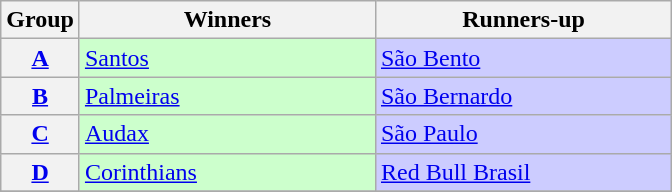<table class="wikitable">
<tr>
<th>Group</th>
<th width=190>Winners</th>
<th width=190>Runners-up</th>
</tr>
<tr>
<th><a href='#'>A</a></th>
<td bgcolor=#ccffcc><a href='#'>Santos</a></td>
<td bgcolor=#ccccff><a href='#'>São Bento</a></td>
</tr>
<tr>
<th><a href='#'>B</a></th>
<td bgcolor=#ccffcc><a href='#'>Palmeiras</a></td>
<td bgcolor=#ccccff><a href='#'>São Bernardo</a></td>
</tr>
<tr>
<th><a href='#'>C</a></th>
<td bgcolor=#ccffcc><a href='#'>Audax</a></td>
<td bgcolor=#ccccff><a href='#'>São Paulo</a></td>
</tr>
<tr>
<th><a href='#'>D</a></th>
<td bgcolor=#ccffcc><a href='#'>Corinthians</a></td>
<td bgcolor=#ccccff><a href='#'>Red Bull Brasil</a></td>
</tr>
<tr>
</tr>
</table>
